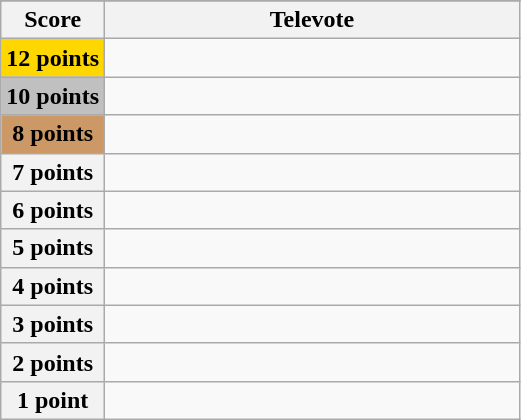<table class="wikitable">
<tr>
</tr>
<tr>
<th scope="col" width="20%">Score</th>
<th scope="col">Televote</th>
</tr>
<tr>
<th scope="row" style="background:gold">12 points</th>
<td></td>
</tr>
<tr>
<th scope="row" style="background:silver">10 points</th>
<td></td>
</tr>
<tr>
<th scope="row" style="background:#CC9966">8 points</th>
<td></td>
</tr>
<tr>
<th scope="row">7 points</th>
<td></td>
</tr>
<tr>
<th scope="row">6 points</th>
<td></td>
</tr>
<tr>
<th scope="row">5 points</th>
<td></td>
</tr>
<tr>
<th scope="row">4 points</th>
<td></td>
</tr>
<tr>
<th scope="row">3 points</th>
<td></td>
</tr>
<tr>
<th scope="row">2 points</th>
<td></td>
</tr>
<tr>
<th scope="row">1 point</th>
<td></td>
</tr>
</table>
